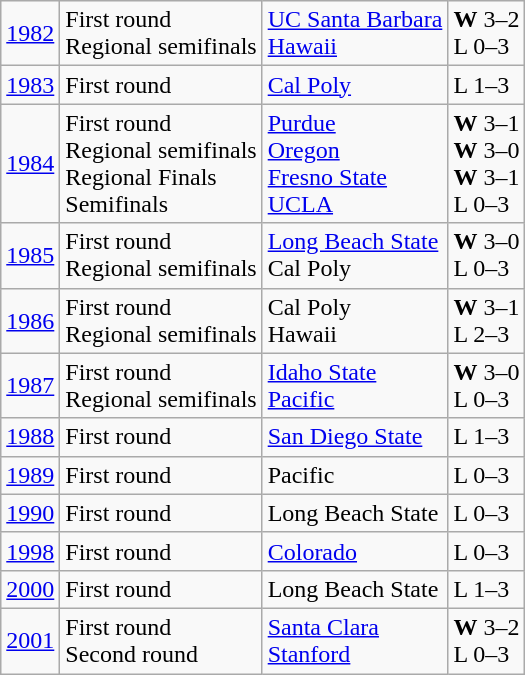<table class="wikitable">
<tr align="left">
<td><a href='#'>1982</a></td>
<td>First round<br>Regional semifinals</td>
<td><a href='#'>UC Santa Barbara</a><br><a href='#'>Hawaii</a></td>
<td><strong>W</strong> 3–2<br>L 0–3</td>
</tr>
<tr align="left">
<td><a href='#'>1983</a></td>
<td>First round</td>
<td><a href='#'>Cal Poly</a></td>
<td>L 1–3</td>
</tr>
<tr align="left">
<td><a href='#'>1984</a></td>
<td>First round<br>Regional semifinals<br>Regional Finals<br>Semifinals</td>
<td><a href='#'>Purdue</a><br><a href='#'>Oregon</a><br><a href='#'>Fresno State</a><br><a href='#'>UCLA</a></td>
<td><strong>W</strong> 3–1<br><strong>W</strong> 3–0<br><strong>W</strong> 3–1<br>L 0–3</td>
</tr>
<tr align="left">
<td><a href='#'>1985</a></td>
<td>First round<br>Regional semifinals</td>
<td><a href='#'>Long Beach State</a><br>Cal Poly</td>
<td><strong>W</strong> 3–0<br>L 0–3</td>
</tr>
<tr align="left">
<td><a href='#'>1986</a></td>
<td>First round<br>Regional semifinals</td>
<td>Cal Poly<br>Hawaii</td>
<td><strong>W</strong> 3–1<br>L 2–3</td>
</tr>
<tr align="left">
<td><a href='#'>1987</a></td>
<td>First round<br>Regional semifinals</td>
<td><a href='#'>Idaho State</a><br><a href='#'>Pacific</a></td>
<td><strong>W</strong> 3–0<br>L 0–3</td>
</tr>
<tr align="left">
<td><a href='#'>1988</a></td>
<td>First round</td>
<td><a href='#'>San Diego State</a></td>
<td>L 1–3</td>
</tr>
<tr align="left">
<td><a href='#'>1989</a></td>
<td>First round</td>
<td>Pacific</td>
<td>L 0–3</td>
</tr>
<tr align="left">
<td><a href='#'>1990</a></td>
<td>First round</td>
<td>Long Beach State</td>
<td>L 0–3</td>
</tr>
<tr align="left">
<td><a href='#'>1998</a></td>
<td>First round</td>
<td><a href='#'>Colorado</a></td>
<td>L 0–3</td>
</tr>
<tr align="left">
<td><a href='#'>2000</a></td>
<td>First round</td>
<td>Long Beach State</td>
<td>L 1–3</td>
</tr>
<tr align="left">
<td><a href='#'>2001</a></td>
<td>First round<br>Second round</td>
<td><a href='#'>Santa Clara</a><br><a href='#'>Stanford</a></td>
<td><strong>W</strong> 3–2<br>L 0–3</td>
</tr>
</table>
